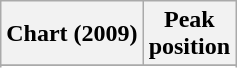<table class="wikitable plainrowheaders" style="text-align:center">
<tr>
<th>Chart (2009)</th>
<th>Peak<br>position</th>
</tr>
<tr>
</tr>
<tr>
</tr>
</table>
